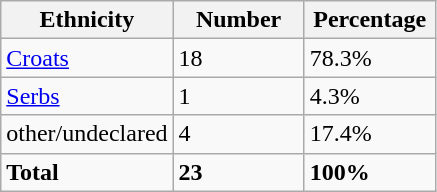<table class="wikitable">
<tr>
<th width="100px">Ethnicity</th>
<th width="80px">Number</th>
<th width="80px">Percentage</th>
</tr>
<tr>
<td><a href='#'>Croats</a></td>
<td>18</td>
<td>78.3%</td>
</tr>
<tr>
<td><a href='#'>Serbs</a></td>
<td>1</td>
<td>4.3%</td>
</tr>
<tr>
<td>other/undeclared</td>
<td>4</td>
<td>17.4%</td>
</tr>
<tr>
<td><strong>Total</strong></td>
<td><strong>23</strong></td>
<td><strong>100%</strong></td>
</tr>
</table>
